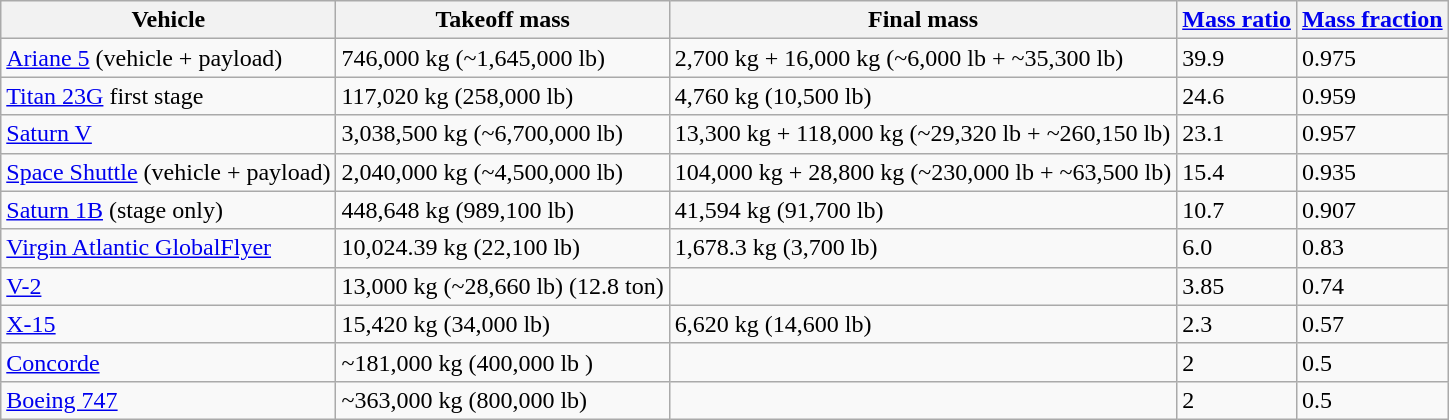<table class="wikitable">
<tr>
<th>Vehicle</th>
<th>Takeoff mass</th>
<th>Final mass</th>
<th><a href='#'>Mass ratio</a></th>
<th><a href='#'>Mass fraction</a></th>
</tr>
<tr>
<td><a href='#'>Ariane 5</a> (vehicle + payload)</td>
<td>746,000 kg  (~1,645,000 lb)</td>
<td>2,700 kg + 16,000 kg (~6,000 lb + ~35,300 lb)</td>
<td>39.9</td>
<td>0.975</td>
</tr>
<tr>
<td><a href='#'>Titan 23G</a> first stage</td>
<td>117,020 kg (258,000 lb)</td>
<td>4,760 kg (10,500 lb)</td>
<td>24.6</td>
<td>0.959</td>
</tr>
<tr>
<td><a href='#'>Saturn V</a></td>
<td>3,038,500 kg (~6,700,000 lb)</td>
<td>13,300 kg + 118,000 kg (~29,320 lb + ~260,150 lb)</td>
<td>23.1</td>
<td>0.957</td>
</tr>
<tr>
<td><a href='#'>Space Shuttle</a> (vehicle + payload)</td>
<td>2,040,000 kg (~4,500,000 lb)</td>
<td>104,000 kg + 28,800 kg (~230,000 lb + ~63,500 lb)</td>
<td>15.4</td>
<td>0.935</td>
</tr>
<tr>
<td><a href='#'>Saturn 1B</a> (stage only)</td>
<td>448,648 kg (989,100 lb)</td>
<td>41,594 kg (91,700 lb)</td>
<td>10.7</td>
<td>0.907</td>
</tr>
<tr>
<td><a href='#'>Virgin Atlantic GlobalFlyer</a></td>
<td>10,024.39 kg (22,100 lb)</td>
<td>1,678.3 kg (3,700 lb)</td>
<td>6.0</td>
<td>0.83</td>
</tr>
<tr>
<td><a href='#'>V-2</a></td>
<td>13,000 kg (~28,660 lb) (12.8 ton)</td>
<td></td>
<td>3.85</td>
<td>0.74 </td>
</tr>
<tr>
<td><a href='#'>X-15</a></td>
<td>15,420 kg (34,000 lb)</td>
<td>6,620 kg (14,600 lb)</td>
<td>2.3</td>
<td>0.57</td>
</tr>
<tr>
<td><a href='#'>Concorde</a></td>
<td>~181,000 kg (400,000 lb )</td>
<td></td>
<td>2</td>
<td>0.5</td>
</tr>
<tr>
<td><a href='#'>Boeing 747</a></td>
<td>~363,000 kg (800,000 lb)</td>
<td></td>
<td>2</td>
<td>0.5</td>
</tr>
</table>
